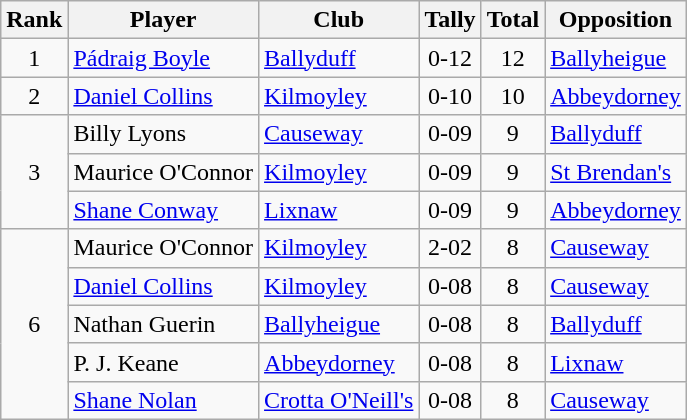<table class="wikitable">
<tr>
<th>Rank</th>
<th>Player</th>
<th>Club</th>
<th>Tally</th>
<th>Total</th>
<th>Opposition</th>
</tr>
<tr>
<td rowspan="1" style="text-align:center;">1</td>
<td><a href='#'>Pádraig Boyle</a></td>
<td><a href='#'>Ballyduff</a></td>
<td align=center>0-12</td>
<td align=center>12</td>
<td><a href='#'>Ballyheigue</a></td>
</tr>
<tr>
<td rowspan="1" style="text-align:center;">2</td>
<td><a href='#'>Daniel Collins</a></td>
<td><a href='#'>Kilmoyley</a></td>
<td align=center>0-10</td>
<td align=center>10</td>
<td><a href='#'>Abbeydorney</a></td>
</tr>
<tr>
<td rowspan="3" style="text-align:center;">3</td>
<td>Billy Lyons</td>
<td><a href='#'>Causeway</a></td>
<td align=center>0-09</td>
<td align=center>9</td>
<td><a href='#'>Ballyduff</a></td>
</tr>
<tr>
<td>Maurice O'Connor</td>
<td><a href='#'>Kilmoyley</a></td>
<td align=center>0-09</td>
<td align=center>9</td>
<td><a href='#'>St Brendan's</a></td>
</tr>
<tr>
<td><a href='#'>Shane Conway</a></td>
<td><a href='#'>Lixnaw</a></td>
<td align=center>0-09</td>
<td align=center>9</td>
<td><a href='#'>Abbeydorney</a></td>
</tr>
<tr>
<td rowspan="5" style="text-align:center;">6</td>
<td>Maurice O'Connor</td>
<td><a href='#'>Kilmoyley</a></td>
<td align=center>2-02</td>
<td align=center>8</td>
<td><a href='#'>Causeway</a></td>
</tr>
<tr>
<td><a href='#'>Daniel Collins</a></td>
<td><a href='#'>Kilmoyley</a></td>
<td align=center>0-08</td>
<td align=center>8</td>
<td><a href='#'>Causeway</a></td>
</tr>
<tr>
<td>Nathan Guerin</td>
<td><a href='#'>Ballyheigue</a></td>
<td align=center>0-08</td>
<td align=center>8</td>
<td><a href='#'>Ballyduff</a></td>
</tr>
<tr>
<td>P. J. Keane</td>
<td><a href='#'>Abbeydorney</a></td>
<td align=center>0-08</td>
<td align=center>8</td>
<td><a href='#'>Lixnaw</a></td>
</tr>
<tr>
<td><a href='#'>Shane Nolan</a></td>
<td><a href='#'>Crotta O'Neill's</a></td>
<td align=center>0-08</td>
<td align=center>8</td>
<td><a href='#'>Causeway</a></td>
</tr>
</table>
